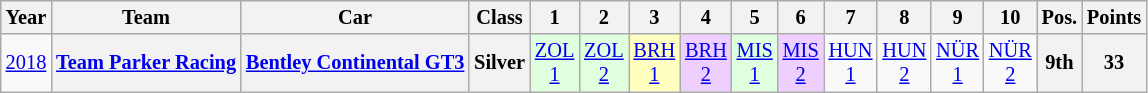<table class="wikitable" border="1" style="text-align:center; font-size:85%;">
<tr>
<th>Year</th>
<th>Team</th>
<th>Car</th>
<th>Class</th>
<th>1</th>
<th>2</th>
<th>3</th>
<th>4</th>
<th>5</th>
<th>6</th>
<th>7</th>
<th>8</th>
<th>9</th>
<th>10</th>
<th>Pos.</th>
<th>Points</th>
</tr>
<tr>
<td><a href='#'>2018</a></td>
<th nowrap><a href='#'>Team Parker Racing</a></th>
<th nowrap><a href='#'>Bentley Continental GT3</a></th>
<th>Silver</th>
<td style="background:#DFFFDF;"><a href='#'>ZOL<br>1</a><br></td>
<td style="background:#DFFFDF;"><a href='#'>ZOL<br>2</a><br></td>
<td style="background:#FFFFBF;"><a href='#'>BRH<br>1</a><br></td>
<td style="background:#EFCFFF;"><a href='#'>BRH<br>2</a><br></td>
<td style="background:#DFFFDF;"><a href='#'>MIS<br>1</a><br></td>
<td style="background:#EFCFFF;"><a href='#'>MIS<br>2</a><br></td>
<td><a href='#'>HUN<br>1</a></td>
<td><a href='#'>HUN<br>2</a></td>
<td><a href='#'>NÜR<br>1</a></td>
<td><a href='#'>NÜR<br>2</a></td>
<th>9th</th>
<th>33</th>
</tr>
</table>
